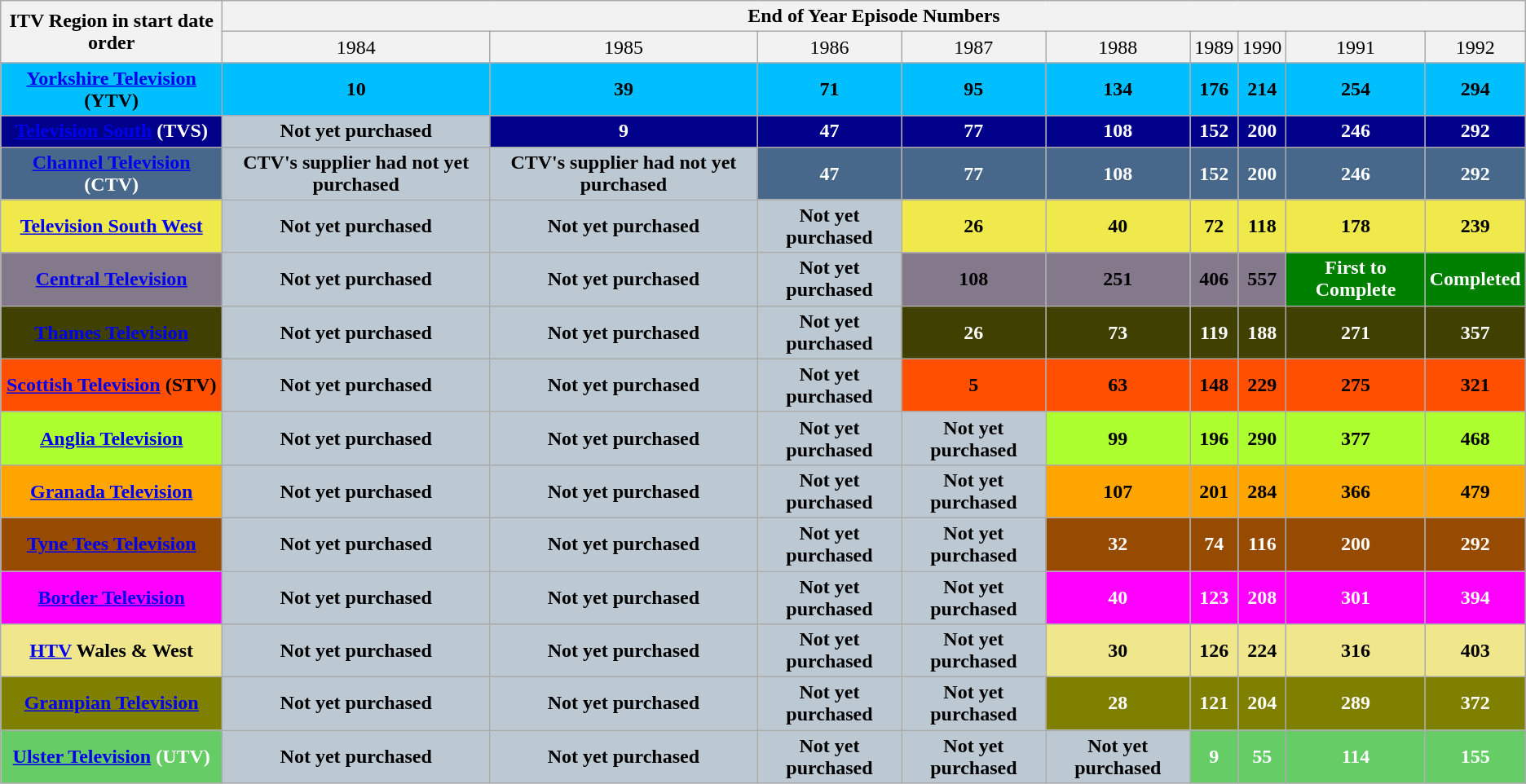<table class="wikitable">
<tr>
<td rowspan="2" bgcolor="#f2f2f2" style="text-align:center;"><strong>ITV Region in start date order</strong></td>
<td colspan="9" bgcolor="#f2f2f2" style="text-align:center;"><strong>End of Year Episode Numbers</strong></td>
</tr>
<tr>
<td bgcolor="#f2f2f2" style="text-align:center;">1984</td>
<td bgcolor="#f2f2f2" style="text-align:center;">1985</td>
<td bgcolor="#f2f2f2" style="text-align:center;">1986</td>
<td bgcolor="#f2f2f2" style="text-align:center;">1987</td>
<td bgcolor="#f2f2f2" style="text-align:center;">1988</td>
<td bgcolor="#f2f2f2" style="text-align:center;">1989</td>
<td bgcolor="#f2f2f2" style="text-align:center;">1990</td>
<td bgcolor="#f2f2f2" style="text-align:center;">1991</td>
<td bgcolor="#f2f2f2" style="text-align:center;">1992</td>
</tr>
<tr>
<th style="background-color: #00BFFF"><a href='#'>Yorkshire Television</a> (YTV)</th>
<th style="background-color: #00BFFF">10</th>
<th style="background-color: #00BFFF">39</th>
<th style="background-color: #00BFFF">71</th>
<th style="background-color: #00BFFF">95</th>
<th style="background-color: #00BFFF">134</th>
<th style="background-color: #00BFFF">176</th>
<th style="background-color: #00BFFF">214</th>
<th style="background-color: #00BFFF">254</th>
<th style="background-color: #00BFFF">294</th>
</tr>
<tr>
<th style="background-color: #00008B; color:#FFFFFF"><a href='#'>Television South</a> (TVS)</th>
<th style="background-color: #BCC9D2">Not yet purchased</th>
<th style="background-color: #00008B; color:#FFFFFF">9</th>
<th style="background-color: #00008B; color:#FFFFFF">47</th>
<th style="background-color: #00008B; color:#FFFFFF">77</th>
<th style="background-color: #00008B; color:#FFFFFF">108</th>
<th style="background-color: #00008B; color:#FFFFFF">152</th>
<th style="background-color: #00008B; color:#FFFFFF">200</th>
<th style="background-color: #00008B; color:#FFFFFF">246</th>
<th style="background-color: #00008B; color:#FFFFFF">292</th>
</tr>
<tr>
<th style="background-color: #47688B; color:#FFFFFF"><a href='#'>Channel Television</a> (CTV)</th>
<th style="background-color: #BCC9D2">CTV's supplier had not yet purchased</th>
<th style="background-color: #BCC9D2">CTV's supplier had not yet purchased</th>
<th style="background-color: #47688B; color:#FFFFFF">47</th>
<th style="background-color: #47688B; color:#FFFFFF">77</th>
<th style="background-color: #47688B; color:#FFFFFF">108</th>
<th style="background-color: #47688B; color:#FFFFFF">152</th>
<th style="background-color: #47688B; color:#FFFFFF">200</th>
<th style="background-color: #47688B; color:#FFFFFF">246</th>
<th style="background-color: #47688B; color:#FFFFFF">292</th>
</tr>
<tr>
<th style="background-color: #F0E94C"><a href='#'>Television South West</a></th>
<th style="background-color: #BCC9D2">Not yet purchased</th>
<th style="background-color: #BCC9D2">Not yet purchased</th>
<th style="background-color: #BCC9D2">Not yet purchased</th>
<th style="background-color: #F0E94C">26</th>
<th style="background-color: #F0E94C">40</th>
<th style="background-color: #F0E94C">72</th>
<th style="background-color: #F0E94C">118</th>
<th style="background-color: #F0E94C">178</th>
<th style="background-color: #F0E94C">239</th>
</tr>
<tr>
<th style="background-color: #84788B"><a href='#'>Central Television</a></th>
<th style="background-color: #BCC9D2">Not yet purchased</th>
<th style="background-color: #BCC9D2">Not yet purchased</th>
<th style="background-color: #BCC9D2">Not yet purchased</th>
<th style="background-color: #84788B">108</th>
<th style="background-color: #84788B">251</th>
<th style="background-color: #84788B">406</th>
<th style="background-color: #84788B">557</th>
<th style="color:#FFFFFF; background-color: #008000">First to Complete</th>
<th style="color:#FFFFFF; background-color: #008000">Completed</th>
</tr>
<tr>
<th style="color:#FFFFFF; background-color: #404000;"><a href='#'>Thames Television</a></th>
<th style="background-color: #BCC9D2">Not yet purchased</th>
<th style="background-color: #BCC9D2">Not yet purchased</th>
<th style="background-color: #BCC9D2">Not yet purchased</th>
<th style="color:#FFFFFF; background-color: #404000;">26</th>
<th style="color:#FFFFFF; background-color: #404000;">73</th>
<th style="color:#FFFFFF; background-color: #404000;">119</th>
<th style="color:#FFFFFF; background-color: #404000;">188</th>
<th style="color:#FFFFFF; background-color: #404000;">271</th>
<th style="color:#FFFFFF; background-color: #404000;">357</th>
</tr>
<tr>
<th style="background-color: #ff4f00"><a href='#'>Scottish Television</a> (STV)</th>
<th style="background-color: #BCC9D2">Not yet purchased</th>
<th style="background-color: #BCC9D2">Not yet purchased</th>
<th style="background-color: #BCC9D2">Not yet purchased</th>
<th style="background-color: #ff4f00">5</th>
<th style="background-color: #ff4f00">63</th>
<th style="background-color: #ff4f00">148</th>
<th style="background-color: #ff4f00">229</th>
<th style="background-color: #ff4f00">275</th>
<th style="background-color: #ff4f00">321</th>
</tr>
<tr ->
<th style="background-color: #ADFF2F"><a href='#'>Anglia Television</a></th>
<th style="background-color: #BCC9D2">Not yet purchased</th>
<th style="background-color: #BCC9D2">Not yet purchased</th>
<th style="background-color: #BCC9D2">Not yet purchased</th>
<th style="background-color: #BCC9D2">Not yet purchased</th>
<th style="background-color: #ADFF2F">99</th>
<th style="background-color: #ADFF2F">196</th>
<th style="background-color: #ADFF2F">290</th>
<th style="background-color: #ADFF2F">377</th>
<th style="background-color: #ADFF2F">468</th>
</tr>
<tr>
<th style="background-color: #FFA500"><a href='#'>Granada Television</a></th>
<th style="background-color: #BCC9D2">Not yet purchased</th>
<th style="background-color: #BCC9D2">Not yet purchased</th>
<th style="background-color: #BCC9D2">Not yet purchased</th>
<th style="background-color: #BCC9D2">Not yet purchased</th>
<th style="background-color: #FFA500">107</th>
<th style="background-color: #FFA500">201</th>
<th style="background-color: #FFA500">284</th>
<th style="background-color: #FFA500">366</th>
<th style="background-color: #FFA500">479</th>
</tr>
<tr>
<th style="color:#FFFFFF; background-color: #964B00"><a href='#'>Tyne Tees Television</a></th>
<th style="background-color: #BCC9D2">Not yet purchased</th>
<th style="background-color: #BCC9D2">Not yet purchased</th>
<th style="background-color: #BCC9D2">Not yet purchased</th>
<th style="background-color: #BCC9D2">Not yet purchased</th>
<th style="color:#FFFFFF; background-color: #964B00">32</th>
<th style="color:#FFFFFF; background-color: #964B00">74</th>
<th style="color:#FFFFFF; background-color: #964B00">116</th>
<th style="color:#FFFFFF; background-color: #964B00">200</th>
<th style="color:#FFFFFF; background-color: #964B00">292</th>
</tr>
<tr>
<th style="color:#FFFFFF; background-color: #ff00ff"><a href='#'>Border Television</a></th>
<th style="background-color: #BCC9D2">Not yet purchased</th>
<th style="background-color: #BCC9D2">Not yet purchased</th>
<th style="background-color: #BCC9D2">Not yet purchased</th>
<th style="background-color: #BCC9D2">Not yet purchased</th>
<th style="color:#FFFFFF; background-color: #ff00ff">40</th>
<th style="color:#FFFFFF; background-color: #ff00ff">123</th>
<th style="color:#FFFFFF; background-color: #ff00ff">208</th>
<th style="color:#FFFFFF; background-color: #ff00ff">301</th>
<th style="color:#FFFFFF; background-color: #ff00ff">394</th>
</tr>
<tr>
<th style="background-color: #F0E68C"><a href='#'>HTV</a> Wales & West</th>
<th style="background-color: #BCC9D2">Not yet purchased</th>
<th style="background-color: #BCC9D2">Not yet purchased</th>
<th style="background-color: #BCC9D2">Not yet purchased</th>
<th style="background-color: #BCC9D2">Not yet purchased</th>
<th style="background-color: #F0E68C">30</th>
<th style="background-color: #F0E68C">126</th>
<th style="background-color: #F0E68C">224</th>
<th style="background-color: #F0E68C">316</th>
<th style="background-color: #F0E68C">403</th>
</tr>
<tr>
<th style="color:#FFFFFF; background-color: #808000"><a href='#'>Grampian Television</a></th>
<th style="background-color: #BCC9D2">Not yet purchased</th>
<th style="background-color: #BCC9D2">Not yet purchased</th>
<th style="background-color: #BCC9D2">Not yet purchased</th>
<th style="background-color: #BCC9D2">Not yet purchased</th>
<th style="color:#FFFFFF; background-color: #808000">28</th>
<th style="color:#FFFFFF; background-color: #808000">121</th>
<th style="color:#FFFFFF; background-color: #808000">204</th>
<th style="color:#FFFFFF; background-color: #808000">289</th>
<th style="color:#FFFFFF; background-color: #808000">372</th>
</tr>
<tr>
<th style="color:#FFFFFF; background-color: #66CC66;"><a href='#'>Ulster Television</a> (UTV)</th>
<th style="background-color: #BCC9D2">Not yet purchased</th>
<th style="background-color: #BCC9D2">Not yet purchased</th>
<th style="background-color: #BCC9D2">Not yet purchased</th>
<th style="background-color: #BCC9D2">Not yet purchased</th>
<th style="background-color: #BCC9D2">Not yet purchased</th>
<th style="color:#FFFFFF; background-color: #66CC66;">9</th>
<th style="color:#FFFFFF; background-color: #66CC66;">55</th>
<th style="color:#FFFFFF; background-color: #66CC66;">114</th>
<th style="color:#FFFFFF; background-color: #66CC66;">155</th>
</tr>
</table>
